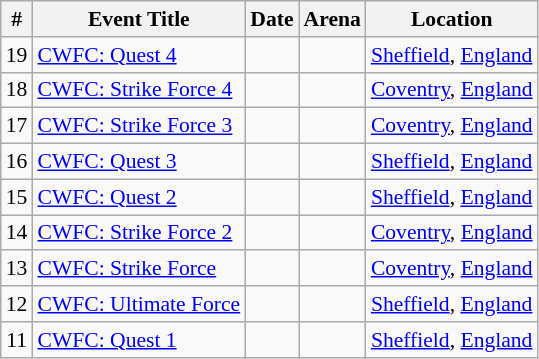<table class="sortable wikitable succession-box" style="font-size:90%;">
<tr>
<th scope="col">#</th>
<th scope="col">Event Title</th>
<th scope="col">Date</th>
<th scope="col">Arena</th>
<th scope="col">Location</th>
</tr>
<tr>
<td align=center>19</td>
<td><a href='#'>CWFC: Quest 4</a></td>
<td></td>
<td></td>
<td><a href='#'>Sheffield</a>, <a href='#'>England</a></td>
</tr>
<tr>
<td align=center>18</td>
<td><a href='#'>CWFC: Strike Force 4</a></td>
<td></td>
<td></td>
<td><a href='#'>Coventry</a>, <a href='#'>England</a></td>
</tr>
<tr>
<td align=center>17</td>
<td><a href='#'>CWFC: Strike Force 3</a></td>
<td></td>
<td></td>
<td><a href='#'>Coventry</a>, <a href='#'>England</a></td>
</tr>
<tr>
<td align=center>16</td>
<td><a href='#'>CWFC: Quest 3</a></td>
<td></td>
<td></td>
<td><a href='#'>Sheffield</a>, <a href='#'>England</a></td>
</tr>
<tr>
<td align=center>15</td>
<td><a href='#'>CWFC: Quest 2</a></td>
<td></td>
<td></td>
<td><a href='#'>Sheffield</a>, <a href='#'>England</a></td>
</tr>
<tr>
<td align=center>14</td>
<td><a href='#'>CWFC: Strike Force 2</a></td>
<td></td>
<td></td>
<td><a href='#'>Coventry</a>, <a href='#'>England</a></td>
</tr>
<tr>
<td align=center>13</td>
<td><a href='#'>CWFC: Strike Force</a></td>
<td></td>
<td></td>
<td><a href='#'>Coventry</a>, <a href='#'>England</a></td>
</tr>
<tr>
<td align=center>12</td>
<td><a href='#'>CWFC: Ultimate Force</a></td>
<td></td>
<td></td>
<td><a href='#'>Sheffield</a>, <a href='#'>England</a></td>
</tr>
<tr>
<td align=center>11</td>
<td><a href='#'>CWFC: Quest 1</a></td>
<td></td>
<td></td>
<td><a href='#'>Sheffield</a>, <a href='#'>England</a></td>
</tr>
</table>
